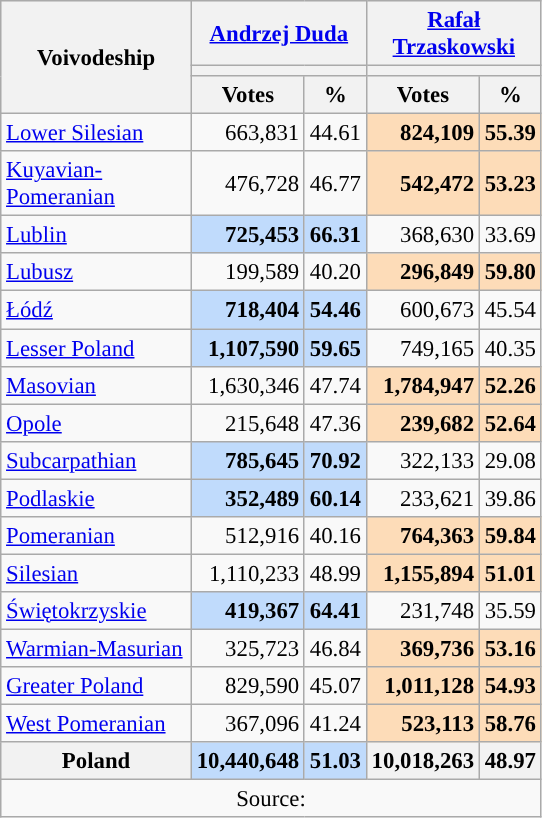<table class="wikitable sortable" style="text-align:right; font-size:95%">
<tr style="height:42px; text-align:center; background-color:#E9E9E9;">
<th rowspan="3" style="width:120px;">Voivodeship</th>
<th colspan="2" data-sort-type="number" style="width:40px;"><a href='#'>Andrzej Duda</a><br></th>
<th colspan="2" data-sort-type="number" style="width:40px;"><a href='#'>Rafał Trzaskowski</a><br></th>
</tr>
<tr>
<th colspan="2" style="background:"></th>
<th colspan="2" style="background:"></th>
</tr>
<tr>
<th>Votes</th>
<th>%</th>
<th>Votes</th>
<th>%</th>
</tr>
<tr>
<td align="left"><a href='#'>Lower Silesian</a></td>
<td>663,831</td>
<td>44.61</td>
<td style="font-weight:bold; background:#FDDCB8">824,109</td>
<td style="font-weight:bold; background:#FDDCB8">55.39</td>
</tr>
<tr>
<td align="left"><a href='#'>Kuyavian-Pomeranian</a></td>
<td>476,728</td>
<td>46.77</td>
<td style="font-weight:bold; background:#FDDCB8">542,472</td>
<td style="font-weight:bold; background:#FDDCB8">53.23</td>
</tr>
<tr>
<td align="left"><a href='#'>Lublin</a></td>
<td style="font-weight:bold; background:#C0DBFC">725,453</td>
<td style="font-weight:bold; background:#C0DBFC">66.31</td>
<td>368,630</td>
<td>33.69</td>
</tr>
<tr>
<td align="left"><a href='#'>Lubusz</a></td>
<td>199,589</td>
<td>40.20</td>
<td style="font-weight:bold; background:#FDDCB8">296,849</td>
<td style="font-weight:bold; background:#FDDCB8">59.80</td>
</tr>
<tr>
<td align="left"><a href='#'>Łódź</a></td>
<td style="font-weight:bold; background:#C0DBFC">718,404</td>
<td style="font-weight:bold; background:#C0DBFC">54.46</td>
<td>600,673</td>
<td>45.54</td>
</tr>
<tr>
<td align="left"><a href='#'>Lesser Poland</a></td>
<td style="font-weight:bold; background:#C0DBFC">1,107,590</td>
<td style="font-weight:bold; background:#C0DBFC">59.65</td>
<td>749,165</td>
<td>40.35</td>
</tr>
<tr>
<td align="left"><a href='#'>Masovian</a></td>
<td>1,630,346</td>
<td>47.74</td>
<td style="font-weight:bold; background:#FDDCB8">1,784,947</td>
<td style="font-weight:bold; background:#FDDCB8">52.26</td>
</tr>
<tr>
<td align="left"><a href='#'>Opole</a></td>
<td>215,648</td>
<td>47.36</td>
<td style="font-weight:bold; background:#FDDCB8">239,682</td>
<td style="font-weight:bold; background:#FDDCB8">52.64</td>
</tr>
<tr>
<td align="left"><a href='#'>Subcarpathian</a></td>
<td style="font-weight:bold; background:#C0DBFC">785,645</td>
<td style="font-weight:bold; background:#C0DBFC">70.92</td>
<td>322,133</td>
<td>29.08</td>
</tr>
<tr>
<td align="left"><a href='#'>Podlaskie</a></td>
<td style="font-weight:bold; background:#C0DBFC">352,489</td>
<td style="font-weight:bold; background:#C0DBFC">60.14</td>
<td>233,621</td>
<td>39.86</td>
</tr>
<tr>
<td align="left"><a href='#'>Pomeranian</a></td>
<td>512,916</td>
<td>40.16</td>
<td style="font-weight:bold; background:#FDDCB8">764,363</td>
<td style="font-weight:bold; background:#FDDCB8">59.84</td>
</tr>
<tr>
<td align="left"><a href='#'>Silesian</a></td>
<td>1,110,233</td>
<td>48.99</td>
<td style="font-weight:bold; background:#FDDCB8">1,155,894</td>
<td style="font-weight:bold; background:#FDDCB8">51.01</td>
</tr>
<tr>
<td align="left"><a href='#'>Świętokrzyskie</a></td>
<td style="font-weight:bold; background:#C0DBFC">419,367</td>
<td style="font-weight:bold; background:#C0DBFC">64.41</td>
<td>231,748</td>
<td>35.59</td>
</tr>
<tr>
<td align="left"><a href='#'>Warmian-Masurian</a></td>
<td>325,723</td>
<td>46.84</td>
<td style="font-weight:bold; background:#FDDCB8">369,736</td>
<td style="font-weight:bold; background:#FDDCB8">53.16</td>
</tr>
<tr>
<td align="left"><a href='#'>Greater Poland</a></td>
<td>829,590</td>
<td>45.07</td>
<td style="font-weight:bold; background:#FDDCB8">1,011,128</td>
<td style="font-weight:bold; background:#FDDCB8">54.93</td>
</tr>
<tr>
<td align="left"><a href='#'>West Pomeranian</a></td>
<td>367,096</td>
<td>41.24</td>
<td style="font-weight:bold; background:#FDDCB8">523,113</td>
<td style="font-weight:bold; background:#FDDCB8">58.76</td>
</tr>
<tr class=sortbottom>
<th>Poland</th>
<th style="font-weight:bold; background:#C0DBFC">10,440,648</th>
<th style="font-weight:bold; background:#C0DBFC">51.03</th>
<th>10,018,263</th>
<th>48.97</th>
</tr>
<tr class=sortbottom>
<td colspan="5" align="center">Source: </td>
</tr>
</table>
